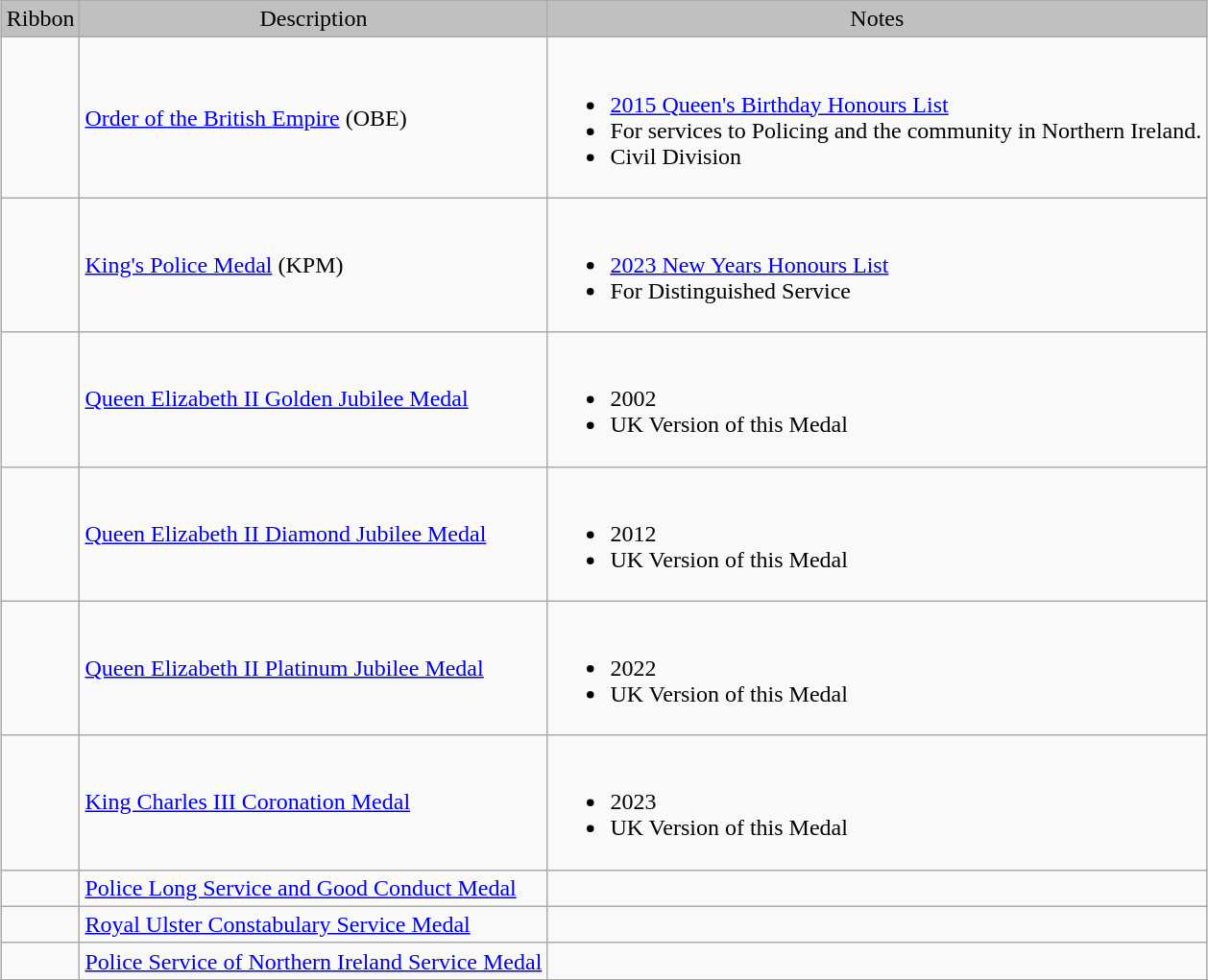<table class="wikitable" style="margin:1em auto;">
<tr style="background:silver;" align="center">
<td>Ribbon</td>
<td>Description</td>
<td>Notes</td>
</tr>
<tr>
<td></td>
<td><a href='#'>Order of the British Empire</a> (OBE)</td>
<td><br><ul><li><a href='#'>2015 Queen's Birthday Honours List</a></li><li>For services to Policing and the community in Northern Ireland.</li><li>Civil Division</li></ul></td>
</tr>
<tr>
<td></td>
<td><a href='#'>King's Police Medal</a> (KPM)</td>
<td><br><ul><li><a href='#'>2023 New Years Honours List</a></li><li>For Distinguished Service</li></ul></td>
</tr>
<tr>
<td></td>
<td><a href='#'>Queen Elizabeth II Golden Jubilee Medal</a></td>
<td><br><ul><li>2002</li><li>UK Version of this Medal</li></ul></td>
</tr>
<tr>
<td></td>
<td><a href='#'>Queen Elizabeth II Diamond Jubilee Medal</a></td>
<td><br><ul><li>2012</li><li>UK Version of this Medal</li></ul></td>
</tr>
<tr>
<td></td>
<td><a href='#'>Queen Elizabeth II Platinum Jubilee Medal</a></td>
<td><br><ul><li>2022</li><li>UK Version of this Medal</li></ul></td>
</tr>
<tr>
<td></td>
<td><a href='#'>King Charles III Coronation Medal</a></td>
<td><br><ul><li>2023</li><li>UK Version of this Medal</li></ul></td>
</tr>
<tr>
<td></td>
<td><a href='#'>Police Long Service and Good Conduct Medal</a></td>
<td></td>
</tr>
<tr>
<td></td>
<td><a href='#'>Royal Ulster Constabulary Service Medal</a></td>
<td></td>
</tr>
<tr>
<td></td>
<td><a href='#'>Police Service of Northern Ireland Service Medal</a></td>
<td></td>
</tr>
<tr>
</tr>
</table>
